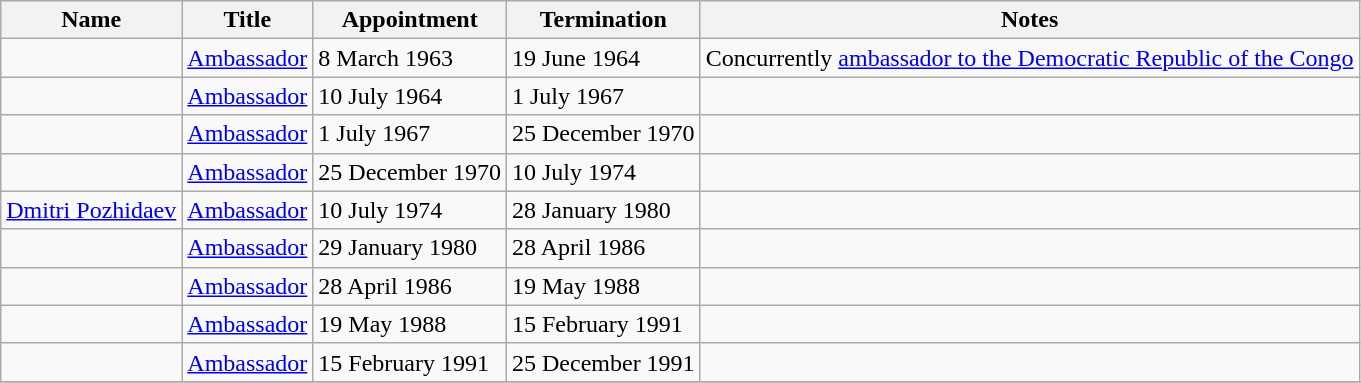<table class="wikitable">
<tr valign="middle">
<th>Name</th>
<th>Title</th>
<th>Appointment</th>
<th>Termination</th>
<th>Notes</th>
</tr>
<tr>
<td></td>
<td><a href='#'>Ambassador</a></td>
<td>8 March 1963</td>
<td>19 June 1964</td>
<td>Concurrently <a href='#'>ambassador to the Democratic Republic of the Congo</a></td>
</tr>
<tr>
<td></td>
<td><a href='#'>Ambassador</a></td>
<td>10 July 1964</td>
<td>1 July 1967</td>
<td></td>
</tr>
<tr>
<td></td>
<td><a href='#'>Ambassador</a></td>
<td>1 July 1967</td>
<td>25 December 1970</td>
<td></td>
</tr>
<tr>
<td></td>
<td><a href='#'>Ambassador</a></td>
<td>25 December 1970</td>
<td>10 July 1974</td>
<td></td>
</tr>
<tr>
<td><a href='#'>Dmitri Pozhidaev</a></td>
<td><a href='#'>Ambassador</a></td>
<td>10 July 1974</td>
<td>28 January 1980</td>
<td></td>
</tr>
<tr>
<td></td>
<td><a href='#'>Ambassador</a></td>
<td>29 January 1980</td>
<td>28 April 1986</td>
<td></td>
</tr>
<tr>
<td></td>
<td><a href='#'>Ambassador</a></td>
<td>28 April 1986</td>
<td>19 May 1988</td>
<td></td>
</tr>
<tr>
<td></td>
<td><a href='#'>Ambassador</a></td>
<td>19 May 1988</td>
<td>15 February 1991</td>
<td></td>
</tr>
<tr>
<td></td>
<td><a href='#'>Ambassador</a></td>
<td>15 February 1991</td>
<td>25 December 1991</td>
<td></td>
</tr>
<tr>
</tr>
</table>
